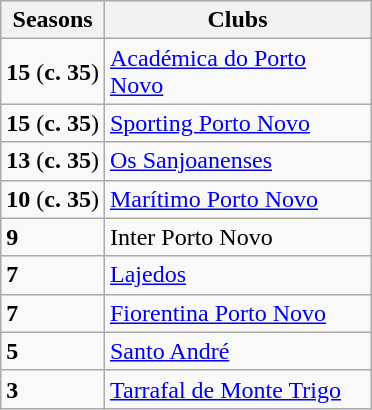<table class="wikitable sortable">
<tr>
<th>Seasons</th>
<th width="170px">Clubs</th>
</tr>
<tr>
<td><strong>15</strong> (<strong>c. 35</strong>)</td>
<td><a href='#'>Académica do Porto Novo</a></td>
</tr>
<tr>
<td><strong>15</strong> (<strong>c. 35</strong>)</td>
<td><a href='#'>Sporting Porto Novo</a></td>
</tr>
<tr>
<td><strong>13</strong> (<strong>c. 35</strong>)</td>
<td><a href='#'>Os Sanjoanenses</a></td>
</tr>
<tr>
<td><strong>10</strong> (<strong>c. 35</strong>)</td>
<td><a href='#'>Marítimo Porto Novo</a></td>
</tr>
<tr>
<td><strong>9</strong></td>
<td>Inter Porto Novo</td>
</tr>
<tr>
<td><strong>7</strong></td>
<td><a href='#'>Lajedos</a></td>
</tr>
<tr>
<td><strong>7</strong></td>
<td><a href='#'>Fiorentina Porto Novo</a></td>
</tr>
<tr>
<td><strong>5</strong></td>
<td><a href='#'>Santo André</a></td>
</tr>
<tr>
<td><strong>3</strong></td>
<td><a href='#'>Tarrafal de Monte Trigo</a></td>
</tr>
</table>
